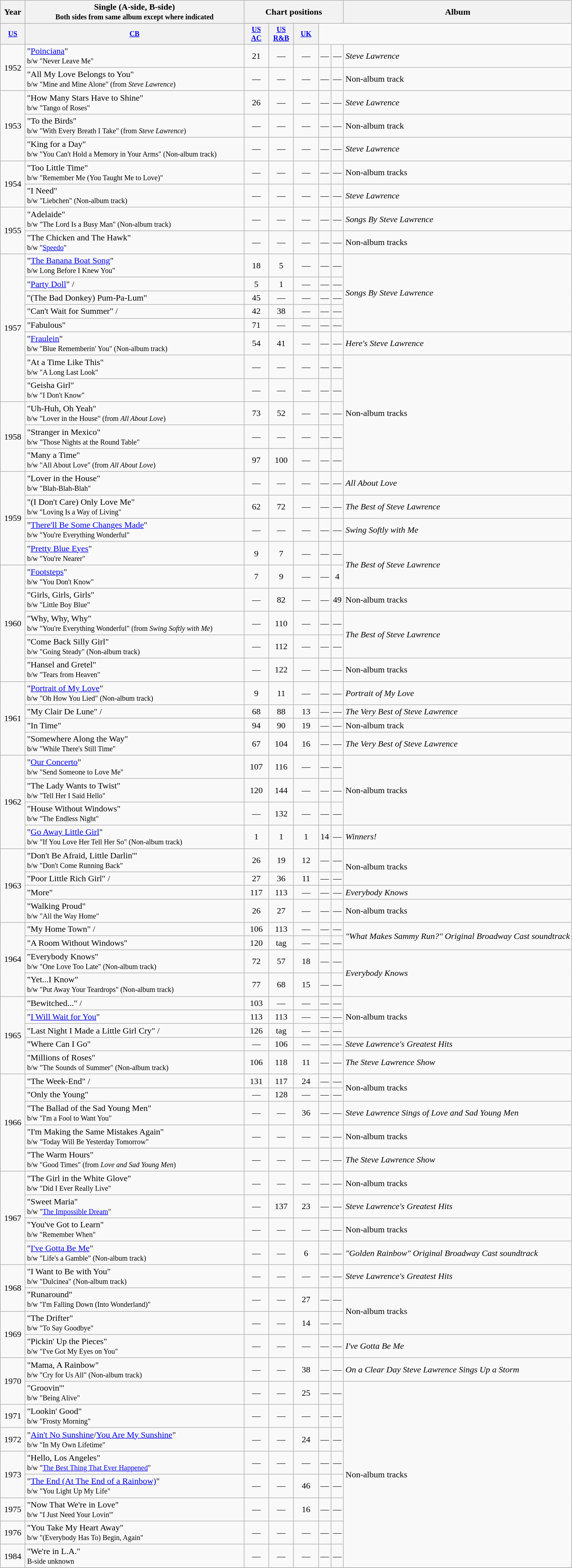<table class="wikitable" style="text-align:center;">
<tr>
<th rowspan="2">Year</th>
<th width="400" rowspan="2">Single (A-side, B-side)<br><small>Both sides from same album except where indicated</small></th>
<th colspan="5">Chart positions</th>
<th rowspan="2">Album</th>
</tr>
<tr>
</tr>
<tr style="font-size:smaller;">
<th width="40"><a href='#'>US</a></th>
<th width="40"><a href='#'>CB</a></th>
<th width="40"><a href='#'>US<br>AC</a></th>
<th width="40"><a href='#'>US<br>R&B</a></th>
<th width="40"><a href='#'>UK</a></th>
</tr>
<tr>
<td rowspan="2">1952</td>
<td align="left">"<a href='#'>Poinciana</a>"<br><small>b/w "Never Leave Me"</small></td>
<td>21</td>
<td>—</td>
<td>—</td>
<td>—</td>
<td>—</td>
<td align="left"><em>Steve Lawrence</em></td>
</tr>
<tr>
<td align="left">"All My Love Belongs to You"<br><small>b/w "Mine and Mine Alone" (from <em>Steve Lawrence</em>)</small></td>
<td>—</td>
<td>—</td>
<td>—</td>
<td>—</td>
<td>—</td>
<td align="left">Non-album track</td>
</tr>
<tr>
<td rowspan="3">1953</td>
<td align="left">"How Many Stars Have to Shine"<br><small>b/w "Tango of Roses"</small></td>
<td>26</td>
<td>—</td>
<td>—</td>
<td>—</td>
<td>—</td>
<td align="left"><em>Steve Lawrence</em></td>
</tr>
<tr>
<td align="left">"To the Birds"<br><small>b/w "With Every Breath I Take" (from <em>Steve Lawrence</em>)</small></td>
<td>—</td>
<td>—</td>
<td>—</td>
<td>—</td>
<td>—</td>
<td align="left">Non-album track</td>
</tr>
<tr>
<td align="left">"King for a Day"<br><small>b/w "You Can't Hold a Memory in Your Arms" (Non-album track)</small></td>
<td>—</td>
<td>—</td>
<td>—</td>
<td>—</td>
<td>—</td>
<td align="left"><em>Steve Lawrence</em></td>
</tr>
<tr>
<td rowspan="2">1954</td>
<td align="left">"Too Little Time"<br><small>b/w "Remember Me (You Taught Me to Love)" </small></td>
<td>—</td>
<td>—</td>
<td>—</td>
<td>—</td>
<td>—</td>
<td align="left">Non-album tracks</td>
</tr>
<tr>
<td align="left">"I Need"<br><small>b/w "Liebchen" (Non-album track)</small></td>
<td>—</td>
<td>—</td>
<td>—</td>
<td>—</td>
<td>—</td>
<td align="left"><em>Steve Lawrence</em></td>
</tr>
<tr>
<td rowspan="2">1955</td>
<td align="left">"Adelaide"<br><small>b/w "The Lord Is a Busy Man" (Non-album track)</small></td>
<td>—</td>
<td>—</td>
<td>—</td>
<td>—</td>
<td>—</td>
<td align="left"><em>Songs By Steve Lawrence</em></td>
</tr>
<tr>
<td align="left">"The Chicken and The Hawk"<br><small>b/w "<a href='#'>Speedo</a>" </small></td>
<td>—</td>
<td>—</td>
<td>—</td>
<td>—</td>
<td>—</td>
<td align="left">Non-album tracks</td>
</tr>
<tr>
<td rowspan="8">1957</td>
<td align="left">"<a href='#'>The Banana Boat Song</a>"<br><small>b/w Long Before I Knew You"</small></td>
<td>18</td>
<td>5</td>
<td>—</td>
<td>—</td>
<td>—</td>
<td align="left" rowspan="5"><em>Songs By Steve Lawrence</em></td>
</tr>
<tr>
<td align="left">"<a href='#'>Party Doll</a>" /</td>
<td>5</td>
<td>1</td>
<td>—</td>
<td>—</td>
<td>—</td>
</tr>
<tr>
<td align="left">"(The Bad Donkey) Pum-Pa-Lum"</td>
<td>45</td>
<td>—</td>
<td>—</td>
<td>—</td>
<td>—</td>
</tr>
<tr>
<td align="left">"Can't Wait for Summer" /</td>
<td>42</td>
<td>38</td>
<td>—</td>
<td>—</td>
<td>—</td>
</tr>
<tr>
<td align="left">"Fabulous"</td>
<td>71</td>
<td>—</td>
<td>—</td>
<td>—</td>
<td>—</td>
</tr>
<tr>
<td align="left">"<a href='#'>Fraulein</a>"<br><small>b/w "Blue Rememberin' You" (Non-album track)</small></td>
<td>54</td>
<td>41</td>
<td>—</td>
<td>—</td>
<td>—</td>
<td align="left"><em>Here's Steve Lawrence</em></td>
</tr>
<tr>
<td align="left">"At a Time Like This"<br><small>b/w "A Long Last Look"</small></td>
<td>—</td>
<td>—</td>
<td>—</td>
<td>—</td>
<td>—</td>
<td align="left" rowspan="5">Non-album tracks</td>
</tr>
<tr>
<td align="left">"Geisha Girl"<br><small>b/w "I Don't Know"</small></td>
<td>—</td>
<td>—</td>
<td>—</td>
<td>—</td>
<td>—</td>
</tr>
<tr>
<td rowspan="3">1958</td>
<td align="left">"Uh-Huh, Oh Yeah"<br><small>b/w "Lover in the House" (from <em>All About Love</em>)</small></td>
<td>73</td>
<td>52</td>
<td>—</td>
<td>—</td>
<td>—</td>
</tr>
<tr>
<td align="left">"Stranger in Mexico"<br><small>b/w "Those Nights at the Round Table"</small></td>
<td>—</td>
<td>—</td>
<td>—</td>
<td>—</td>
<td>—</td>
</tr>
<tr>
<td align="left">"Many a Time"<br><small>b/w "All About Love" (from <em>All About Love</em>)</small></td>
<td>97</td>
<td>100</td>
<td>—</td>
<td>—</td>
<td>—</td>
</tr>
<tr>
<td rowspan="4">1959</td>
<td align="left">"Lover in the House"<br><small>b/w "Blah-Blah-Blah"</small></td>
<td>—</td>
<td>—</td>
<td>—</td>
<td>—</td>
<td>—</td>
<td align="left"><em>All About Love</em></td>
</tr>
<tr>
<td align="left">"(I Don't Care) Only Love Me"<br><small>b/w "Loving Is a Way of Living"</small></td>
<td>62</td>
<td>72</td>
<td>—</td>
<td>—</td>
<td>—</td>
<td align="left"><em>The Best of Steve Lawrence</em></td>
</tr>
<tr>
<td align="left">"<a href='#'>There'll Be Some Changes Made</a>"<br><small>b/w "You're Everything Wonderful"</small></td>
<td>—</td>
<td>—</td>
<td>—</td>
<td>—</td>
<td>—</td>
<td align="left"><em>Swing Softly with Me</em></td>
</tr>
<tr>
<td align="left">"<a href='#'>Pretty Blue Eyes</a>"<br><small>b/w "You're Nearer"</small></td>
<td>9</td>
<td>7</td>
<td>—</td>
<td>—</td>
<td>—</td>
<td align="left" rowspan="2"><em>The Best of Steve Lawrence</em></td>
</tr>
<tr>
<td rowspan="5">1960</td>
<td align="left">"<a href='#'>Footsteps</a>"<br><small>b/w "You Don't Know"</small></td>
<td>7</td>
<td>9</td>
<td>—</td>
<td>—</td>
<td>4</td>
</tr>
<tr>
<td align="left">"Girls, Girls, Girls"<br><small>b/w "Little Boy Blue"</small></td>
<td>—</td>
<td>82</td>
<td>—</td>
<td>—</td>
<td>49</td>
<td align="left">Non-album tracks</td>
</tr>
<tr>
<td align="left">"Why, Why, Why"<br><small>b/w "You're Everything Wonderful" (from <em>Swing Softly with Me</em>)</small></td>
<td>—</td>
<td>110</td>
<td>—</td>
<td>—</td>
<td>—</td>
<td align="left" rowspan="2"><em>The Best of Steve Lawrence</em></td>
</tr>
<tr>
<td align="left">"Come Back Silly Girl"<br><small>b/w "Going Steady" (Non-album track)</small></td>
<td>—</td>
<td>112</td>
<td>—</td>
<td>—</td>
<td>—</td>
</tr>
<tr>
<td align="left">"Hansel and Gretel"<br><small>b/w "Tears from Heaven"</small></td>
<td>—</td>
<td>122</td>
<td>—</td>
<td>—</td>
<td>—</td>
<td align="left">Non-album tracks</td>
</tr>
<tr>
<td rowspan="4">1961</td>
<td align="left">"<a href='#'>Portrait of My Love</a>"<br><small>b/w "Oh How You Lied" (Non-album track)</small></td>
<td>9</td>
<td>11</td>
<td>—</td>
<td>—</td>
<td>—</td>
<td align="left"><em>Portrait of My Love</em></td>
</tr>
<tr>
<td align="left">"My Clair De Lune" /</td>
<td>68</td>
<td>88</td>
<td>13</td>
<td>—</td>
<td>—</td>
<td align="left"><em>The Very Best of Steve Lawrence</em></td>
</tr>
<tr>
<td align="left">"In Time"</td>
<td>94</td>
<td>90</td>
<td>19</td>
<td>—</td>
<td>—</td>
<td align="left">Non-album track</td>
</tr>
<tr>
<td align="left">"Somewhere Along the Way"<br><small>b/w "While There's Still Time"</small></td>
<td>67</td>
<td>104</td>
<td>16</td>
<td>—</td>
<td>—</td>
<td align="left"><em>The Very Best of Steve Lawrence</em></td>
</tr>
<tr>
<td rowspan="4">1962</td>
<td align="left">"<a href='#'>Our Concerto</a>"<br><small>b/w "Send Someone to Love Me"</small></td>
<td>107</td>
<td>116</td>
<td>—</td>
<td>—</td>
<td>—</td>
<td align="left" rowspan="3">Non-album tracks</td>
</tr>
<tr>
<td align="left">"The Lady Wants to Twist"<br><small>b/w "Tell Her I Said Hello"</small></td>
<td>120</td>
<td>144</td>
<td>—</td>
<td>—</td>
<td>—</td>
</tr>
<tr>
<td align="left">"House Without Windows"<br><small>b/w "The Endless Night"</small></td>
<td>—</td>
<td>132</td>
<td>—</td>
<td>—</td>
<td>—</td>
</tr>
<tr>
<td align="left">"<a href='#'>Go Away Little Girl</a>"<br><small>b/w "If You Love Her Tell Her So" (Non-album track)</small></td>
<td>1</td>
<td>1</td>
<td>1</td>
<td>14</td>
<td>—</td>
<td align="left"><em>Winners!</em></td>
</tr>
<tr>
<td rowspan="4">1963</td>
<td align="left">"Don't Be Afraid, Little Darlin'"<br><small>b/w "Don't Come Running Back"</small></td>
<td>26</td>
<td>19</td>
<td>12</td>
<td>—</td>
<td>—</td>
<td align="left" rowspan="2">Non-album tracks</td>
</tr>
<tr>
<td align="left">"Poor Little Rich Girl" /</td>
<td>27</td>
<td>36</td>
<td>11</td>
<td>—</td>
<td>—</td>
</tr>
<tr>
<td align="left">"More"</td>
<td>117</td>
<td>113</td>
<td>—</td>
<td>—</td>
<td>—</td>
<td align="left"><em>Everybody Knows</em></td>
</tr>
<tr>
<td align="left">"Walking Proud"<br><small>b/w "All the Way Home"</small></td>
<td>26</td>
<td>27</td>
<td>—</td>
<td>—</td>
<td>—</td>
<td align="left">Non-album tracks</td>
</tr>
<tr>
<td rowspan="4">1964</td>
<td align="left">"My Home Town" /</td>
<td>106</td>
<td>113</td>
<td>—</td>
<td>—</td>
<td>—</td>
<td align="left" rowspan="2"><em>"What Makes Sammy Run?" Original Broadway Cast soundtrack</em></td>
</tr>
<tr>
<td align="left">"A Room Without Windows"</td>
<td>120</td>
<td>tag</td>
<td>—</td>
<td>—</td>
<td>—</td>
</tr>
<tr>
<td align="left">"Everybody Knows"<br><small>b/w "One Love Too Late" (Non-album track)</small></td>
<td>72</td>
<td>57</td>
<td>18</td>
<td>—</td>
<td>—</td>
<td align="left" rowspan="2"><em>Everybody Knows</em></td>
</tr>
<tr>
<td align="left">"Yet...I Know"<br><small>b/w "Put Away Your Teardrops" (Non-album track)</small></td>
<td>77</td>
<td>68</td>
<td>15</td>
<td>—</td>
<td>—</td>
</tr>
<tr>
<td rowspan="5">1965</td>
<td align="left">"Bewitched..." /</td>
<td>103</td>
<td>—</td>
<td>—</td>
<td>—</td>
<td>—</td>
<td align="left" rowspan="3">Non-album tracks</td>
</tr>
<tr>
<td align="left">"<a href='#'>I Will Wait for You</a>"</td>
<td>113</td>
<td>113</td>
<td>—</td>
<td>—</td>
<td>—</td>
</tr>
<tr>
<td align="left">"Last Night I Made a Little Girl Cry" /</td>
<td>126</td>
<td>tag</td>
<td>—</td>
<td>—</td>
<td>—</td>
</tr>
<tr>
<td align="left">"Where Can I Go"</td>
<td>—</td>
<td>106</td>
<td>—</td>
<td>—</td>
<td>—</td>
<td align="left"><em>Steve Lawrence's Greatest Hits</em></td>
</tr>
<tr>
<td align="left">"Millions of Roses"<br><small>b/w "The Sounds of Summer" (Non-album track)</small></td>
<td>106</td>
<td>118</td>
<td>11</td>
<td>—</td>
<td>—</td>
<td align="left"><em>The Steve Lawrence Show</em></td>
</tr>
<tr>
<td rowspan="5">1966</td>
<td align="left">"The Week-End" /</td>
<td>131</td>
<td>117</td>
<td>24</td>
<td>—</td>
<td>—</td>
<td align="left" rowspan="2">Non-album tracks</td>
</tr>
<tr>
<td align="left">"Only the Young"</td>
<td>—</td>
<td>128</td>
<td>—</td>
<td>—</td>
<td>—</td>
</tr>
<tr>
<td align="left">"The Ballad of the Sad Young Men"<br><small>b/w "I'm a Fool to Want You"</small></td>
<td>—</td>
<td>—</td>
<td>36</td>
<td>—</td>
<td>—</td>
<td align="left"><em>Steve Lawrence Sings of Love and Sad Young Men</em></td>
</tr>
<tr>
<td align="left">"I'm Making the Same Mistakes Again"<br><small>b/w "Today Will Be Yesterday Tomorrow" </small></td>
<td>—</td>
<td>—</td>
<td>—</td>
<td>—</td>
<td>—</td>
<td align="left">Non-album tracks</td>
</tr>
<tr>
<td align="left">"The Warm Hours"<br><small>b/w "Good Times" (from <em>Love and Sad Young Men</em>)</small></td>
<td>—</td>
<td>—</td>
<td>—</td>
<td>—</td>
<td>—</td>
<td align="left"><em>The Steve Lawrence Show</em></td>
</tr>
<tr>
<td rowspan="4">1967</td>
<td align="left">"The Girl in the White Glove"<br><small>b/w "Did I Ever Really Live"</small></td>
<td>—</td>
<td>—</td>
<td>—</td>
<td>—</td>
<td>—</td>
<td align="left">Non-album tracks</td>
</tr>
<tr>
<td align="left">"Sweet Maria"<br><small>b/w "<a href='#'>The Impossible Dream</a>"</small></td>
<td>—</td>
<td>137</td>
<td>23</td>
<td>—</td>
<td>—</td>
<td align="left"><em>Steve Lawrence's Greatest Hits</em></td>
</tr>
<tr>
<td align="left">"You've Got to Learn"<br><small>b/w "Remember When"</small></td>
<td>—</td>
<td>—</td>
<td>—</td>
<td>—</td>
<td>—</td>
<td align="left">Non-album tracks</td>
</tr>
<tr>
<td align="left">"<a href='#'>I've Gotta Be Me</a>"<br><small>b/w "Life's a Gamble" (Non-album track)</small></td>
<td>—</td>
<td>—</td>
<td>6</td>
<td>—</td>
<td>—</td>
<td align="left"><em>"Golden Rainbow" Original Broadway Cast soundtrack</em></td>
</tr>
<tr>
<td rowspan="2">1968</td>
<td align="left">"I Want to Be with You"<br><small>b/w "Dulcinea" (Non-album track)</small></td>
<td>—</td>
<td>—</td>
<td>—</td>
<td>—</td>
<td>—</td>
<td align="left"><em>Steve Lawrence's Greatest Hits</em></td>
</tr>
<tr>
<td align="left">"Runaround"<br><small>b/w "I'm Falling Down (Into Wonderland)"</small></td>
<td>—</td>
<td>—</td>
<td>27</td>
<td>—</td>
<td>—</td>
<td align="left" rowspan="2">Non-album tracks</td>
</tr>
<tr>
<td rowspan="2">1969</td>
<td align="left">"The Drifter"<br><small>b/w "To Say Goodbye"</small></td>
<td>—</td>
<td>—</td>
<td>14</td>
<td>—</td>
<td>—</td>
</tr>
<tr>
<td align="left">"Pickin' Up the Pieces"<br><small>b/w "I've Got My Eyes on You"</small></td>
<td>—</td>
<td>—</td>
<td>—</td>
<td>—</td>
<td>—</td>
<td align="left"><em>I've Gotta Be Me</em></td>
</tr>
<tr>
<td rowspan="2">1970</td>
<td align="left">"Mama, A Rainbow"<br><small>b/w "Cry for Us All" (Non-album track)</small></td>
<td>—</td>
<td>—</td>
<td>38</td>
<td>—</td>
<td>—</td>
<td align="left"><em>On a Clear Day Steve Lawrence Sings Up a Storm</em></td>
</tr>
<tr>
<td align="left">"Groovin'"<br><small>b/w "Being Alive"</small></td>
<td>—</td>
<td>—</td>
<td>25</td>
<td>—</td>
<td>—</td>
<td align="left" rowspan="8">Non-album tracks</td>
</tr>
<tr>
<td>1971</td>
<td align="left">"Lookin' Good"<br><small>b/w "Frosty Morning" </small></td>
<td>—</td>
<td>—</td>
<td>—</td>
<td>—</td>
<td>—</td>
</tr>
<tr>
<td>1972</td>
<td align="left">"<a href='#'>Ain't No Sunshine</a>/<a href='#'>You Are My Sunshine</a>"<br><small>b/w "In My Own Lifetime"</small></td>
<td>—</td>
<td>—</td>
<td>24</td>
<td>—</td>
<td>—</td>
</tr>
<tr>
<td rowspan="2">1973</td>
<td align="left">"Hello, Los Angeles"<br><small>b/w "<a href='#'>The Best Thing That Ever Happened</a>" </small></td>
<td>—</td>
<td>—</td>
<td>—</td>
<td>—</td>
<td>—</td>
</tr>
<tr>
<td align="left">"<a href='#'>The End (At The End of a Rainbow)</a>"<br><small>b/w "You Light Up My Life"</small></td>
<td>—</td>
<td>—</td>
<td>46</td>
<td>—</td>
<td>—</td>
</tr>
<tr>
<td>1975</td>
<td align="left">"Now That We're in Love"<br><small>b/w "I Just Need Your Lovin'"</small></td>
<td>—</td>
<td>—</td>
<td>16</td>
<td>—</td>
<td>—</td>
</tr>
<tr>
<td>1976</td>
<td align="left">"You Take My Heart Away"<br><small>b/w "(Everybody Has To) Begin, Again" </small></td>
<td>—</td>
<td>—</td>
<td>—</td>
<td>—</td>
<td>—</td>
</tr>
<tr>
<td>1984</td>
<td align="left">"We're in L.A."<br><small>B-side unknown</small></td>
<td>—</td>
<td>—</td>
<td>—</td>
<td>—</td>
<td>—</td>
</tr>
<tr>
</tr>
</table>
